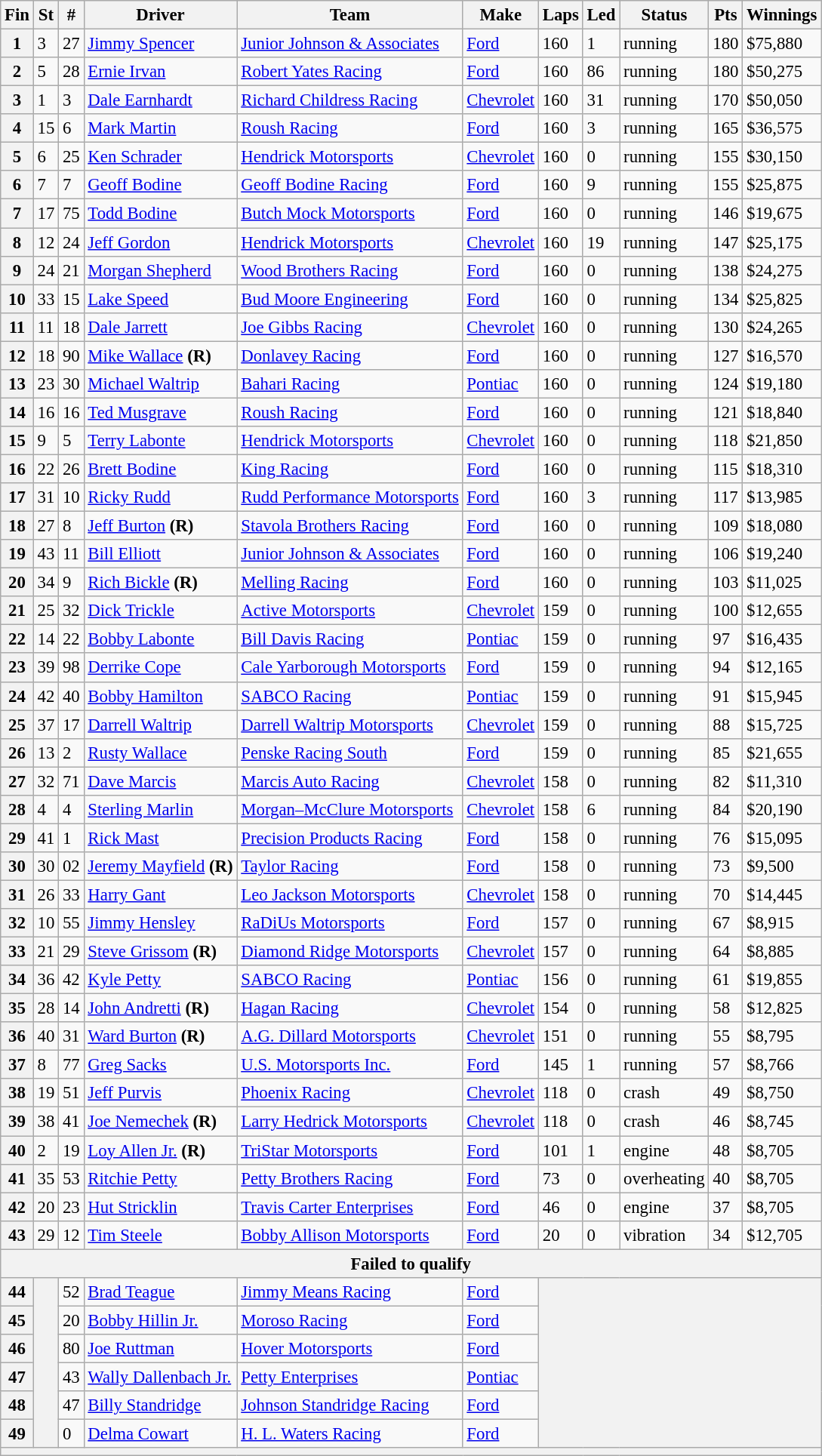<table class="wikitable" style="font-size:95%">
<tr>
<th>Fin</th>
<th>St</th>
<th>#</th>
<th>Driver</th>
<th>Team</th>
<th>Make</th>
<th>Laps</th>
<th>Led</th>
<th>Status</th>
<th>Pts</th>
<th>Winnings</th>
</tr>
<tr>
<th>1</th>
<td>3</td>
<td>27</td>
<td><a href='#'>Jimmy Spencer</a></td>
<td><a href='#'>Junior Johnson & Associates</a></td>
<td><a href='#'>Ford</a></td>
<td>160</td>
<td>1</td>
<td>running</td>
<td>180</td>
<td>$75,880</td>
</tr>
<tr>
<th>2</th>
<td>5</td>
<td>28</td>
<td><a href='#'>Ernie Irvan</a></td>
<td><a href='#'>Robert Yates Racing</a></td>
<td><a href='#'>Ford</a></td>
<td>160</td>
<td>86</td>
<td>running</td>
<td>180</td>
<td>$50,275</td>
</tr>
<tr>
<th>3</th>
<td>1</td>
<td>3</td>
<td><a href='#'>Dale Earnhardt</a></td>
<td><a href='#'>Richard Childress Racing</a></td>
<td><a href='#'>Chevrolet</a></td>
<td>160</td>
<td>31</td>
<td>running</td>
<td>170</td>
<td>$50,050</td>
</tr>
<tr>
<th>4</th>
<td>15</td>
<td>6</td>
<td><a href='#'>Mark Martin</a></td>
<td><a href='#'>Roush Racing</a></td>
<td><a href='#'>Ford</a></td>
<td>160</td>
<td>3</td>
<td>running</td>
<td>165</td>
<td>$36,575</td>
</tr>
<tr>
<th>5</th>
<td>6</td>
<td>25</td>
<td><a href='#'>Ken Schrader</a></td>
<td><a href='#'>Hendrick Motorsports</a></td>
<td><a href='#'>Chevrolet</a></td>
<td>160</td>
<td>0</td>
<td>running</td>
<td>155</td>
<td>$30,150</td>
</tr>
<tr>
<th>6</th>
<td>7</td>
<td>7</td>
<td><a href='#'>Geoff Bodine</a></td>
<td><a href='#'>Geoff Bodine Racing</a></td>
<td><a href='#'>Ford</a></td>
<td>160</td>
<td>9</td>
<td>running</td>
<td>155</td>
<td>$25,875</td>
</tr>
<tr>
<th>7</th>
<td>17</td>
<td>75</td>
<td><a href='#'>Todd Bodine</a></td>
<td><a href='#'>Butch Mock Motorsports</a></td>
<td><a href='#'>Ford</a></td>
<td>160</td>
<td>0</td>
<td>running</td>
<td>146</td>
<td>$19,675</td>
</tr>
<tr>
<th>8</th>
<td>12</td>
<td>24</td>
<td><a href='#'>Jeff Gordon</a></td>
<td><a href='#'>Hendrick Motorsports</a></td>
<td><a href='#'>Chevrolet</a></td>
<td>160</td>
<td>19</td>
<td>running</td>
<td>147</td>
<td>$25,175</td>
</tr>
<tr>
<th>9</th>
<td>24</td>
<td>21</td>
<td><a href='#'>Morgan Shepherd</a></td>
<td><a href='#'>Wood Brothers Racing</a></td>
<td><a href='#'>Ford</a></td>
<td>160</td>
<td>0</td>
<td>running</td>
<td>138</td>
<td>$24,275</td>
</tr>
<tr>
<th>10</th>
<td>33</td>
<td>15</td>
<td><a href='#'>Lake Speed</a></td>
<td><a href='#'>Bud Moore Engineering</a></td>
<td><a href='#'>Ford</a></td>
<td>160</td>
<td>0</td>
<td>running</td>
<td>134</td>
<td>$25,825</td>
</tr>
<tr>
<th>11</th>
<td>11</td>
<td>18</td>
<td><a href='#'>Dale Jarrett</a></td>
<td><a href='#'>Joe Gibbs Racing</a></td>
<td><a href='#'>Chevrolet</a></td>
<td>160</td>
<td>0</td>
<td>running</td>
<td>130</td>
<td>$24,265</td>
</tr>
<tr>
<th>12</th>
<td>18</td>
<td>90</td>
<td><a href='#'>Mike Wallace</a> <strong>(R)</strong></td>
<td><a href='#'>Donlavey Racing</a></td>
<td><a href='#'>Ford</a></td>
<td>160</td>
<td>0</td>
<td>running</td>
<td>127</td>
<td>$16,570</td>
</tr>
<tr>
<th>13</th>
<td>23</td>
<td>30</td>
<td><a href='#'>Michael Waltrip</a></td>
<td><a href='#'>Bahari Racing</a></td>
<td><a href='#'>Pontiac</a></td>
<td>160</td>
<td>0</td>
<td>running</td>
<td>124</td>
<td>$19,180</td>
</tr>
<tr>
<th>14</th>
<td>16</td>
<td>16</td>
<td><a href='#'>Ted Musgrave</a></td>
<td><a href='#'>Roush Racing</a></td>
<td><a href='#'>Ford</a></td>
<td>160</td>
<td>0</td>
<td>running</td>
<td>121</td>
<td>$18,840</td>
</tr>
<tr>
<th>15</th>
<td>9</td>
<td>5</td>
<td><a href='#'>Terry Labonte</a></td>
<td><a href='#'>Hendrick Motorsports</a></td>
<td><a href='#'>Chevrolet</a></td>
<td>160</td>
<td>0</td>
<td>running</td>
<td>118</td>
<td>$21,850</td>
</tr>
<tr>
<th>16</th>
<td>22</td>
<td>26</td>
<td><a href='#'>Brett Bodine</a></td>
<td><a href='#'>King Racing</a></td>
<td><a href='#'>Ford</a></td>
<td>160</td>
<td>0</td>
<td>running</td>
<td>115</td>
<td>$18,310</td>
</tr>
<tr>
<th>17</th>
<td>31</td>
<td>10</td>
<td><a href='#'>Ricky Rudd</a></td>
<td><a href='#'>Rudd Performance Motorsports</a></td>
<td><a href='#'>Ford</a></td>
<td>160</td>
<td>3</td>
<td>running</td>
<td>117</td>
<td>$13,985</td>
</tr>
<tr>
<th>18</th>
<td>27</td>
<td>8</td>
<td><a href='#'>Jeff Burton</a> <strong>(R)</strong></td>
<td><a href='#'>Stavola Brothers Racing</a></td>
<td><a href='#'>Ford</a></td>
<td>160</td>
<td>0</td>
<td>running</td>
<td>109</td>
<td>$18,080</td>
</tr>
<tr>
<th>19</th>
<td>43</td>
<td>11</td>
<td><a href='#'>Bill Elliott</a></td>
<td><a href='#'>Junior Johnson & Associates</a></td>
<td><a href='#'>Ford</a></td>
<td>160</td>
<td>0</td>
<td>running</td>
<td>106</td>
<td>$19,240</td>
</tr>
<tr>
<th>20</th>
<td>34</td>
<td>9</td>
<td><a href='#'>Rich Bickle</a> <strong>(R)</strong></td>
<td><a href='#'>Melling Racing</a></td>
<td><a href='#'>Ford</a></td>
<td>160</td>
<td>0</td>
<td>running</td>
<td>103</td>
<td>$11,025</td>
</tr>
<tr>
<th>21</th>
<td>25</td>
<td>32</td>
<td><a href='#'>Dick Trickle</a></td>
<td><a href='#'>Active Motorsports</a></td>
<td><a href='#'>Chevrolet</a></td>
<td>159</td>
<td>0</td>
<td>running</td>
<td>100</td>
<td>$12,655</td>
</tr>
<tr>
<th>22</th>
<td>14</td>
<td>22</td>
<td><a href='#'>Bobby Labonte</a></td>
<td><a href='#'>Bill Davis Racing</a></td>
<td><a href='#'>Pontiac</a></td>
<td>159</td>
<td>0</td>
<td>running</td>
<td>97</td>
<td>$16,435</td>
</tr>
<tr>
<th>23</th>
<td>39</td>
<td>98</td>
<td><a href='#'>Derrike Cope</a></td>
<td><a href='#'>Cale Yarborough Motorsports</a></td>
<td><a href='#'>Ford</a></td>
<td>159</td>
<td>0</td>
<td>running</td>
<td>94</td>
<td>$12,165</td>
</tr>
<tr>
<th>24</th>
<td>42</td>
<td>40</td>
<td><a href='#'>Bobby Hamilton</a></td>
<td><a href='#'>SABCO Racing</a></td>
<td><a href='#'>Pontiac</a></td>
<td>159</td>
<td>0</td>
<td>running</td>
<td>91</td>
<td>$15,945</td>
</tr>
<tr>
<th>25</th>
<td>37</td>
<td>17</td>
<td><a href='#'>Darrell Waltrip</a></td>
<td><a href='#'>Darrell Waltrip Motorsports</a></td>
<td><a href='#'>Chevrolet</a></td>
<td>159</td>
<td>0</td>
<td>running</td>
<td>88</td>
<td>$15,725</td>
</tr>
<tr>
<th>26</th>
<td>13</td>
<td>2</td>
<td><a href='#'>Rusty Wallace</a></td>
<td><a href='#'>Penske Racing South</a></td>
<td><a href='#'>Ford</a></td>
<td>159</td>
<td>0</td>
<td>running</td>
<td>85</td>
<td>$21,655</td>
</tr>
<tr>
<th>27</th>
<td>32</td>
<td>71</td>
<td><a href='#'>Dave Marcis</a></td>
<td><a href='#'>Marcis Auto Racing</a></td>
<td><a href='#'>Chevrolet</a></td>
<td>158</td>
<td>0</td>
<td>running</td>
<td>82</td>
<td>$11,310</td>
</tr>
<tr>
<th>28</th>
<td>4</td>
<td>4</td>
<td><a href='#'>Sterling Marlin</a></td>
<td><a href='#'>Morgan–McClure Motorsports</a></td>
<td><a href='#'>Chevrolet</a></td>
<td>158</td>
<td>6</td>
<td>running</td>
<td>84</td>
<td>$20,190</td>
</tr>
<tr>
<th>29</th>
<td>41</td>
<td>1</td>
<td><a href='#'>Rick Mast</a></td>
<td><a href='#'>Precision Products Racing</a></td>
<td><a href='#'>Ford</a></td>
<td>158</td>
<td>0</td>
<td>running</td>
<td>76</td>
<td>$15,095</td>
</tr>
<tr>
<th>30</th>
<td>30</td>
<td>02</td>
<td><a href='#'>Jeremy Mayfield</a> <strong>(R)</strong></td>
<td><a href='#'>Taylor Racing</a></td>
<td><a href='#'>Ford</a></td>
<td>158</td>
<td>0</td>
<td>running</td>
<td>73</td>
<td>$9,500</td>
</tr>
<tr>
<th>31</th>
<td>26</td>
<td>33</td>
<td><a href='#'>Harry Gant</a></td>
<td><a href='#'>Leo Jackson Motorsports</a></td>
<td><a href='#'>Chevrolet</a></td>
<td>158</td>
<td>0</td>
<td>running</td>
<td>70</td>
<td>$14,445</td>
</tr>
<tr>
<th>32</th>
<td>10</td>
<td>55</td>
<td><a href='#'>Jimmy Hensley</a></td>
<td><a href='#'>RaDiUs Motorsports</a></td>
<td><a href='#'>Ford</a></td>
<td>157</td>
<td>0</td>
<td>running</td>
<td>67</td>
<td>$8,915</td>
</tr>
<tr>
<th>33</th>
<td>21</td>
<td>29</td>
<td><a href='#'>Steve Grissom</a> <strong>(R)</strong></td>
<td><a href='#'>Diamond Ridge Motorsports</a></td>
<td><a href='#'>Chevrolet</a></td>
<td>157</td>
<td>0</td>
<td>running</td>
<td>64</td>
<td>$8,885</td>
</tr>
<tr>
<th>34</th>
<td>36</td>
<td>42</td>
<td><a href='#'>Kyle Petty</a></td>
<td><a href='#'>SABCO Racing</a></td>
<td><a href='#'>Pontiac</a></td>
<td>156</td>
<td>0</td>
<td>running</td>
<td>61</td>
<td>$19,855</td>
</tr>
<tr>
<th>35</th>
<td>28</td>
<td>14</td>
<td><a href='#'>John Andretti</a> <strong>(R)</strong></td>
<td><a href='#'>Hagan Racing</a></td>
<td><a href='#'>Chevrolet</a></td>
<td>154</td>
<td>0</td>
<td>running</td>
<td>58</td>
<td>$12,825</td>
</tr>
<tr>
<th>36</th>
<td>40</td>
<td>31</td>
<td><a href='#'>Ward Burton</a> <strong>(R)</strong></td>
<td><a href='#'>A.G. Dillard Motorsports</a></td>
<td><a href='#'>Chevrolet</a></td>
<td>151</td>
<td>0</td>
<td>running</td>
<td>55</td>
<td>$8,795</td>
</tr>
<tr>
<th>37</th>
<td>8</td>
<td>77</td>
<td><a href='#'>Greg Sacks</a></td>
<td><a href='#'>U.S. Motorsports Inc.</a></td>
<td><a href='#'>Ford</a></td>
<td>145</td>
<td>1</td>
<td>running</td>
<td>57</td>
<td>$8,766</td>
</tr>
<tr>
<th>38</th>
<td>19</td>
<td>51</td>
<td><a href='#'>Jeff Purvis</a></td>
<td><a href='#'>Phoenix Racing</a></td>
<td><a href='#'>Chevrolet</a></td>
<td>118</td>
<td>0</td>
<td>crash</td>
<td>49</td>
<td>$8,750</td>
</tr>
<tr>
<th>39</th>
<td>38</td>
<td>41</td>
<td><a href='#'>Joe Nemechek</a> <strong>(R)</strong></td>
<td><a href='#'>Larry Hedrick Motorsports</a></td>
<td><a href='#'>Chevrolet</a></td>
<td>118</td>
<td>0</td>
<td>crash</td>
<td>46</td>
<td>$8,745</td>
</tr>
<tr>
<th>40</th>
<td>2</td>
<td>19</td>
<td><a href='#'>Loy Allen Jr.</a> <strong>(R)</strong></td>
<td><a href='#'>TriStar Motorsports</a></td>
<td><a href='#'>Ford</a></td>
<td>101</td>
<td>1</td>
<td>engine</td>
<td>48</td>
<td>$8,705</td>
</tr>
<tr>
<th>41</th>
<td>35</td>
<td>53</td>
<td><a href='#'>Ritchie Petty</a></td>
<td><a href='#'>Petty Brothers Racing</a></td>
<td><a href='#'>Ford</a></td>
<td>73</td>
<td>0</td>
<td>overheating</td>
<td>40</td>
<td>$8,705</td>
</tr>
<tr>
<th>42</th>
<td>20</td>
<td>23</td>
<td><a href='#'>Hut Stricklin</a></td>
<td><a href='#'>Travis Carter Enterprises</a></td>
<td><a href='#'>Ford</a></td>
<td>46</td>
<td>0</td>
<td>engine</td>
<td>37</td>
<td>$8,705</td>
</tr>
<tr>
<th>43</th>
<td>29</td>
<td>12</td>
<td><a href='#'>Tim Steele</a></td>
<td><a href='#'>Bobby Allison Motorsports</a></td>
<td><a href='#'>Ford</a></td>
<td>20</td>
<td>0</td>
<td>vibration</td>
<td>34</td>
<td>$12,705</td>
</tr>
<tr>
<th colspan="11">Failed to qualify</th>
</tr>
<tr>
<th>44</th>
<th rowspan="6"></th>
<td>52</td>
<td><a href='#'>Brad Teague</a></td>
<td><a href='#'>Jimmy Means Racing</a></td>
<td><a href='#'>Ford</a></td>
<th colspan="5" rowspan="6"></th>
</tr>
<tr>
<th>45</th>
<td>20</td>
<td><a href='#'>Bobby Hillin Jr.</a></td>
<td><a href='#'>Moroso Racing</a></td>
<td><a href='#'>Ford</a></td>
</tr>
<tr>
<th>46</th>
<td>80</td>
<td><a href='#'>Joe Ruttman</a></td>
<td><a href='#'>Hover Motorsports</a></td>
<td><a href='#'>Ford</a></td>
</tr>
<tr>
<th>47</th>
<td>43</td>
<td><a href='#'>Wally Dallenbach Jr.</a></td>
<td><a href='#'>Petty Enterprises</a></td>
<td><a href='#'>Pontiac</a></td>
</tr>
<tr>
<th>48</th>
<td>47</td>
<td><a href='#'>Billy Standridge</a></td>
<td><a href='#'>Johnson Standridge Racing</a></td>
<td><a href='#'>Ford</a></td>
</tr>
<tr>
<th>49</th>
<td>0</td>
<td><a href='#'>Delma Cowart</a></td>
<td><a href='#'>H. L. Waters Racing</a></td>
<td><a href='#'>Ford</a></td>
</tr>
<tr>
<th colspan="11"></th>
</tr>
</table>
